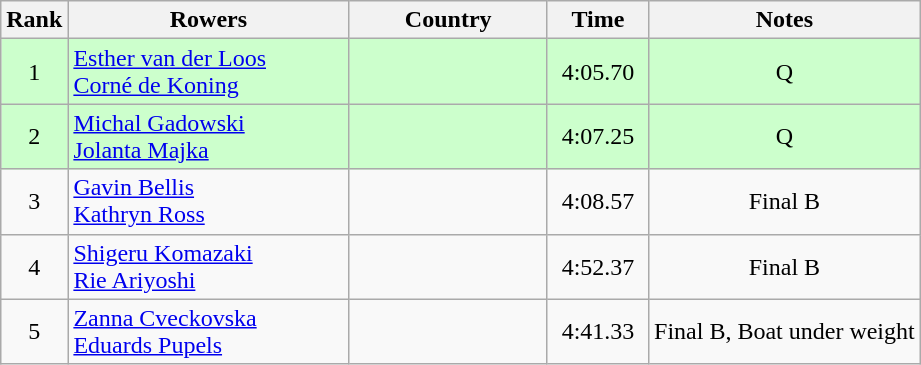<table class="wikitable" style="text-align:center">
<tr>
<th>Rank</th>
<th width=180>Rowers</th>
<th width=125>Country</th>
<th width=60>Time</th>
<th>Notes</th>
</tr>
<tr bgcolor=#ccffcc>
<td>1</td>
<td style="text-align:left"><a href='#'>Esther van der Loos</a><br><a href='#'>Corné de Koning</a></td>
<td style="text-align:left"></td>
<td>4:05.70</td>
<td>Q</td>
</tr>
<tr bgcolor=#ccffcc>
<td>2</td>
<td style="text-align:left"><a href='#'>Michal Gadowski</a><br><a href='#'>Jolanta Majka</a></td>
<td style="text-align:left"></td>
<td>4:07.25</td>
<td>Q</td>
</tr>
<tr>
<td>3</td>
<td style="text-align:left"><a href='#'>Gavin Bellis</a><br><a href='#'>Kathryn Ross</a></td>
<td style="text-align:left"></td>
<td>4:08.57</td>
<td>Final B</td>
</tr>
<tr>
<td>4</td>
<td style="text-align:left"><a href='#'>Shigeru Komazaki</a><br><a href='#'>Rie Ariyoshi</a></td>
<td style="text-align:left"></td>
<td>4:52.37</td>
<td>Final B</td>
</tr>
<tr>
<td>5</td>
<td style="text-align:left"><a href='#'>Zanna Cveckovska</a><br><a href='#'>Eduards Pupels</a></td>
<td style="text-align:left"></td>
<td>4:41.33</td>
<td>Final B,  Boat under weight</td>
</tr>
</table>
